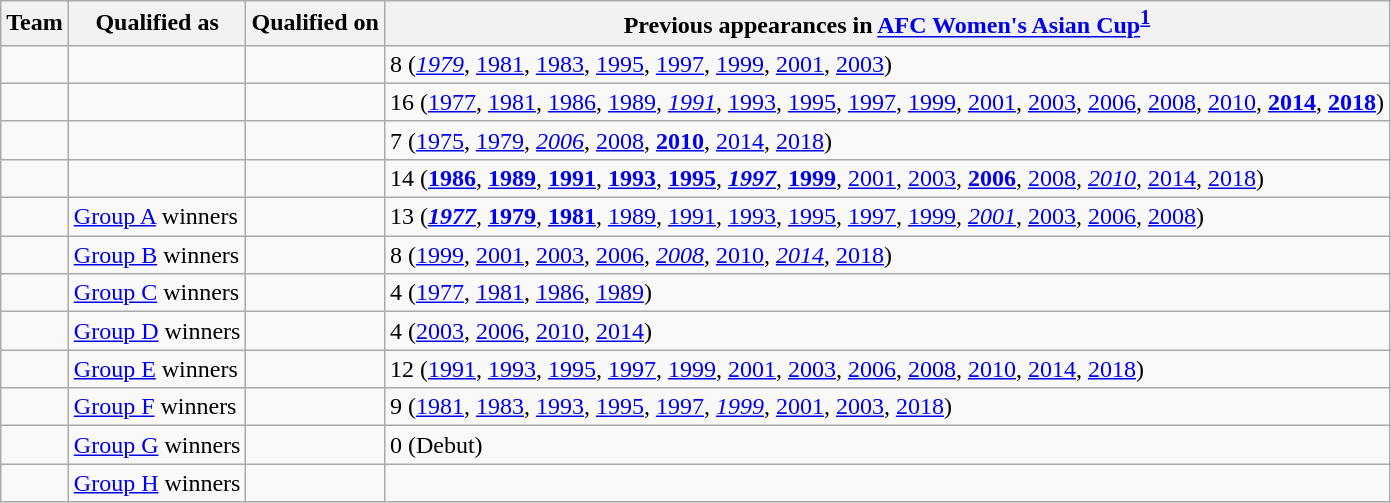<table class="wikitable sortable">
<tr>
<th>Team</th>
<th>Qualified as</th>
<th>Qualified on</th>
<th data-sort-type="number">Previous appearances in <a href='#'>AFC Women's Asian Cup</a><sup><a href='#'>1</a></sup></th>
</tr>
<tr>
<td></td>
<td></td>
<td></td>
<td>8 (<em><a href='#'>1979</a></em>, <a href='#'>1981</a>, <a href='#'>1983</a>, <a href='#'>1995</a>, <a href='#'>1997</a>, <a href='#'>1999</a>, <a href='#'>2001</a>, <a href='#'>2003</a>)</td>
</tr>
<tr>
<td></td>
<td></td>
<td></td>
<td>16 (<a href='#'>1977</a>, <a href='#'>1981</a>, <a href='#'>1986</a>, <a href='#'>1989</a>, <em><a href='#'>1991</a></em>, <a href='#'>1993</a>, <a href='#'>1995</a>, <a href='#'>1997</a>, <a href='#'>1999</a>, <a href='#'>2001</a>, <a href='#'>2003</a>, <a href='#'>2006</a>, <a href='#'>2008</a>, <a href='#'>2010</a>, <strong><a href='#'>2014</a></strong>, <strong><a href='#'>2018</a></strong>)</td>
</tr>
<tr>
<td></td>
<td></td>
<td></td>
<td>7 (<a href='#'>1975</a>, <a href='#'>1979</a>, <em><a href='#'>2006</a></em>, <a href='#'>2008</a>, <strong><a href='#'>2010</a></strong>, <a href='#'>2014</a>, <a href='#'>2018</a>)</td>
</tr>
<tr>
<td></td>
<td></td>
<td></td>
<td>14 (<strong><a href='#'>1986</a></strong>, <strong><a href='#'>1989</a></strong>, <strong><a href='#'>1991</a></strong>, <strong><a href='#'>1993</a></strong>, <strong><a href='#'>1995</a></strong>, <strong><a href='#'><em>1997</em></a></strong>, <strong><a href='#'>1999</a></strong>, <a href='#'>2001</a>, <a href='#'>2003</a>, <strong><a href='#'>2006</a></strong>, <a href='#'>2008</a>, <em><a href='#'>2010</a></em>, <a href='#'>2014</a>, <a href='#'>2018</a>)</td>
</tr>
<tr>
<td></td>
<td><a href='#'>Group A</a> winners</td>
<td></td>
<td>13 (<strong><em><a href='#'>1977</a></em></strong>, <strong><a href='#'>1979</a></strong>, <strong><a href='#'>1981</a></strong>, <a href='#'>1989</a>, <a href='#'>1991</a>, <a href='#'>1993</a>, <a href='#'>1995</a>, <a href='#'>1997</a>, <a href='#'>1999</a>, <em><a href='#'>2001</a></em>, <a href='#'>2003</a>, <a href='#'>2006</a>, <a href='#'>2008</a>)</td>
</tr>
<tr>
<td></td>
<td><a href='#'>Group B</a> winners</td>
<td></td>
<td>8 (<a href='#'>1999</a>, <a href='#'>2001</a>, <a href='#'>2003</a>, <a href='#'>2006</a>, <em><a href='#'>2008</a></em>, <a href='#'>2010</a>, <em><a href='#'>2014</a></em>, <a href='#'>2018</a>)</td>
</tr>
<tr>
<td></td>
<td><a href='#'>Group C</a> winners</td>
<td></td>
<td>4 (<a href='#'>1977</a>, <a href='#'>1981</a>, <a href='#'>1986</a>, <a href='#'>1989</a>)</td>
</tr>
<tr>
<td></td>
<td><a href='#'>Group D</a> winners</td>
<td></td>
<td>4 (<a href='#'>2003</a>, <a href='#'>2006</a>, <a href='#'>2010</a>, <a href='#'>2014</a>)</td>
</tr>
<tr>
<td></td>
<td><a href='#'>Group E</a> winners</td>
<td></td>
<td>12 (<a href='#'>1991</a>, <a href='#'>1993</a>, <a href='#'>1995</a>, <a href='#'>1997</a>, <a href='#'>1999</a>, <a href='#'>2001</a>, <a href='#'>2003</a>, <a href='#'>2006</a>, <a href='#'>2008</a>, <a href='#'>2010</a>, <a href='#'>2014</a>, <a href='#'>2018</a>)</td>
</tr>
<tr>
<td></td>
<td><a href='#'>Group F</a> winners</td>
<td></td>
<td>9 (<a href='#'>1981</a>, <a href='#'>1983</a>, <a href='#'>1993</a>, <a href='#'>1995</a>, <a href='#'>1997</a>, <em><a href='#'>1999</a></em>, <a href='#'>2001</a>, <a href='#'>2003</a>, <a href='#'>2018</a>)</td>
</tr>
<tr>
<td></td>
<td><a href='#'>Group G</a> winners</td>
<td></td>
<td>0 (Debut)</td>
</tr>
<tr>
<td></td>
<td><a href='#'>Group H</a> winners</td>
<td></td>
<td></td>
</tr>
</table>
